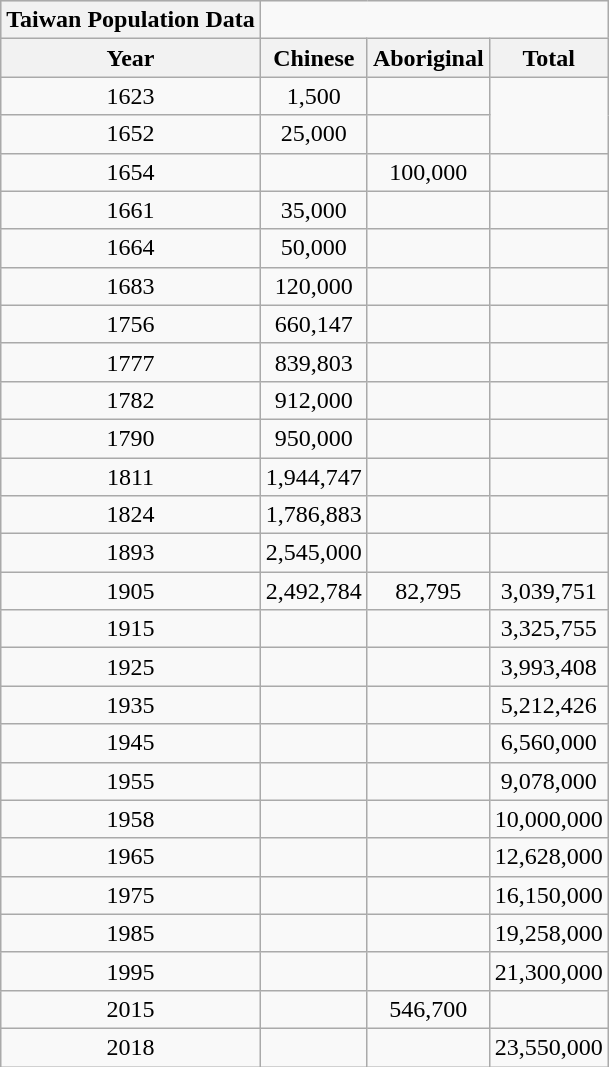<table class="wikitable collapsible collapsed" style="text-align:center">
<tr style="background:#CCCC;">
<th>Taiwan Population Data</th>
</tr>
<tr>
<th>Year</th>
<th>Chinese</th>
<th>Aboriginal</th>
<th>Total</th>
</tr>
<tr>
<td>1623</td>
<td>1,500</td>
<td></td>
</tr>
<tr>
<td>1652</td>
<td>25,000</td>
<td></td>
</tr>
<tr>
<td>1654</td>
<td></td>
<td>100,000</td>
<td></td>
</tr>
<tr>
<td>1661</td>
<td>35,000</td>
<td></td>
<td></td>
</tr>
<tr>
<td>1664</td>
<td>50,000</td>
<td></td>
</tr>
<tr>
<td>1683</td>
<td>120,000</td>
<td></td>
<td></td>
</tr>
<tr>
<td>1756</td>
<td>660,147</td>
<td></td>
<td></td>
</tr>
<tr>
<td>1777</td>
<td>839,803</td>
<td></td>
<td></td>
</tr>
<tr>
<td>1782</td>
<td>912,000</td>
<td></td>
<td></td>
</tr>
<tr>
<td>1790</td>
<td>950,000</td>
<td></td>
<td></td>
</tr>
<tr>
<td>1811</td>
<td>1,944,747</td>
<td></td>
<td></td>
</tr>
<tr>
<td>1824</td>
<td>1,786,883</td>
<td></td>
<td></td>
</tr>
<tr>
<td>1893</td>
<td>2,545,000</td>
<td></td>
<td></td>
</tr>
<tr>
<td>1905</td>
<td>2,492,784</td>
<td>82,795</td>
<td>3,039,751</td>
</tr>
<tr>
<td>1915</td>
<td></td>
<td></td>
<td>3,325,755</td>
</tr>
<tr>
<td>1925</td>
<td></td>
<td></td>
<td>3,993,408</td>
</tr>
<tr>
<td>1935</td>
<td></td>
<td></td>
<td>5,212,426</td>
</tr>
<tr>
<td>1945</td>
<td></td>
<td></td>
<td>6,560,000</td>
</tr>
<tr>
<td>1955</td>
<td></td>
<td></td>
<td>9,078,000</td>
</tr>
<tr>
<td>1958</td>
<td></td>
<td></td>
<td>10,000,000</td>
</tr>
<tr>
<td>1965</td>
<td></td>
<td></td>
<td>12,628,000</td>
</tr>
<tr>
<td>1975</td>
<td></td>
<td></td>
<td>16,150,000</td>
</tr>
<tr>
<td>1985</td>
<td></td>
<td></td>
<td>19,258,000</td>
</tr>
<tr>
<td>1995</td>
<td></td>
<td></td>
<td>21,300,000</td>
</tr>
<tr>
<td>2015</td>
<td></td>
<td>546,700</td>
<td></td>
</tr>
<tr>
<td>2018</td>
<td></td>
<td></td>
<td>23,550,000</td>
</tr>
</table>
